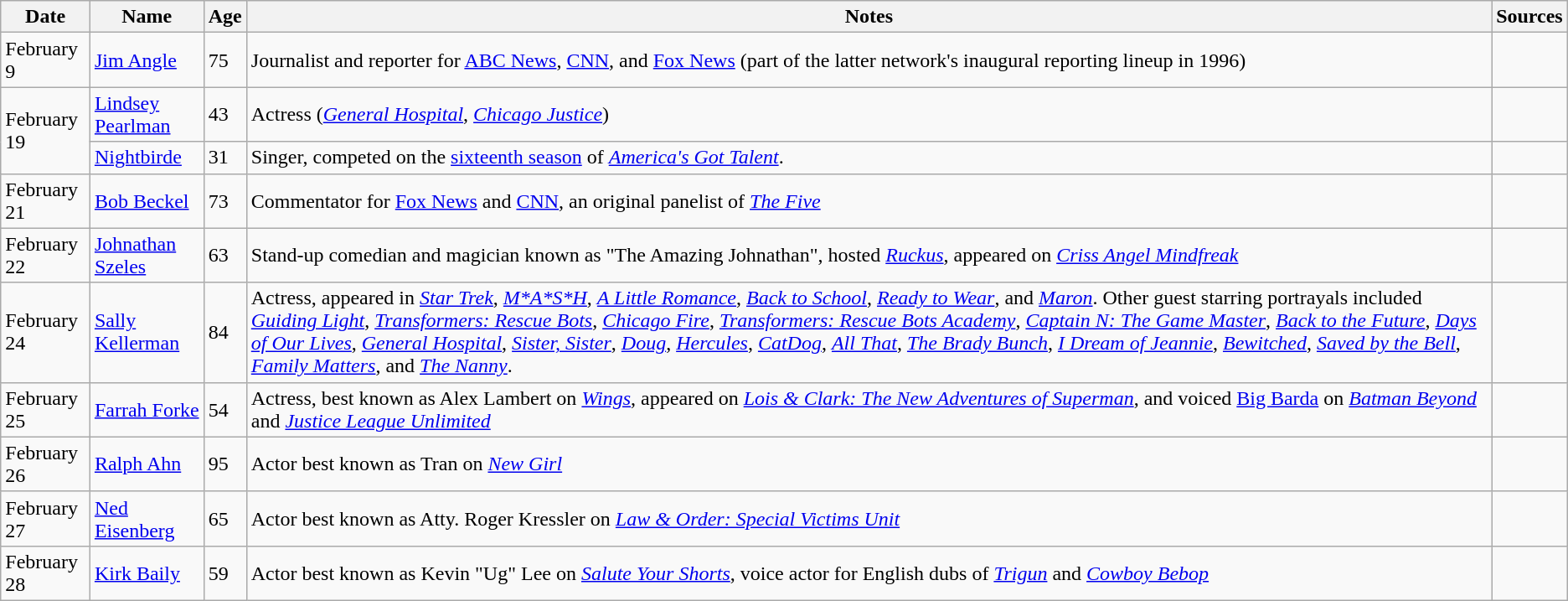<table class="wikitable sortable">
<tr>
<th>Date</th>
<th>Name</th>
<th>Age</th>
<th>Notes</th>
<th>Sources</th>
</tr>
<tr>
<td>February 9</td>
<td><a href='#'>Jim Angle</a></td>
<td>75</td>
<td>Journalist and reporter for <a href='#'>ABC News</a>, <a href='#'>CNN</a>, and <a href='#'>Fox News</a> (part of the latter network's inaugural reporting lineup in 1996)</td>
<td></td>
</tr>
<tr>
<td rowspan=2>February 19</td>
<td><a href='#'>Lindsey Pearlman</a></td>
<td>43</td>
<td>Actress (<em><a href='#'>General Hospital</a></em>, <em><a href='#'>Chicago Justice</a></em>)</td>
<td></td>
</tr>
<tr>
<td><a href='#'>Nightbirde</a></td>
<td>31</td>
<td>Singer, competed on the <a href='#'>sixteenth season</a> of <em><a href='#'>America's Got Talent</a></em>.</td>
<td></td>
</tr>
<tr>
<td>February 21</td>
<td><a href='#'>Bob Beckel</a></td>
<td>73</td>
<td>Commentator for <a href='#'>Fox News</a> and <a href='#'>CNN</a>, an original panelist of <em><a href='#'>The Five</a></em></td>
<td></td>
</tr>
<tr>
<td>February 22</td>
<td><a href='#'>Johnathan Szeles</a></td>
<td>63</td>
<td>Stand-up comedian and magician known as "The Amazing Johnathan", hosted <em><a href='#'>Ruckus</a></em>, appeared on <em><a href='#'>Criss Angel Mindfreak</a></em></td>
<td></td>
</tr>
<tr>
<td>February 24</td>
<td><a href='#'>Sally Kellerman</a></td>
<td>84</td>
<td>Actress, appeared in <em><a href='#'>Star Trek</a></em>, <em><a href='#'>M*A*S*H</a></em>, <em><a href='#'>A Little Romance</a></em>, <em><a href='#'>Back to School</a></em>, <em><a href='#'>Ready to Wear</a></em>, and <em><a href='#'>Maron</a></em>. Other guest starring portrayals included <em><a href='#'>Guiding Light</a></em>, <em><a href='#'>Transformers: Rescue Bots</a></em>, <em><a href='#'>Chicago Fire</a></em>, <em><a href='#'>Transformers: Rescue Bots Academy</a></em>, <em><a href='#'>Captain N: The Game Master</a></em>, <em><a href='#'>Back to the Future</a></em>, <em><a href='#'>Days of Our Lives</a></em>, <em><a href='#'>General Hospital</a></em>, <em><a href='#'>Sister, Sister</a></em>, <em><a href='#'>Doug</a></em>, <em><a href='#'>Hercules</a></em>, <em><a href='#'>CatDog</a></em>, <em><a href='#'>All That</a></em>, <em><a href='#'>The Brady Bunch</a></em>, <em><a href='#'>I Dream of Jeannie</a></em>, <em><a href='#'>Bewitched</a></em>, <em><a href='#'>Saved by the Bell</a></em>, <em><a href='#'>Family Matters</a></em>, and <em><a href='#'>The Nanny</a></em>.</td>
<td></td>
</tr>
<tr>
<td>February 25</td>
<td><a href='#'>Farrah Forke</a></td>
<td>54</td>
<td>Actress, best known as Alex Lambert on <em><a href='#'>Wings</a></em>, appeared on <em><a href='#'>Lois & Clark: The New Adventures of Superman</a></em>, and voiced <a href='#'>Big Barda</a> on <em><a href='#'>Batman Beyond</a></em> and <em><a href='#'>Justice League Unlimited</a></em></td>
<td></td>
</tr>
<tr>
<td>February 26</td>
<td><a href='#'>Ralph Ahn</a></td>
<td>95</td>
<td>Actor best known as Tran on <em><a href='#'>New Girl</a></em></td>
<td></td>
</tr>
<tr>
<td>February 27</td>
<td><a href='#'>Ned Eisenberg</a></td>
<td>65</td>
<td>Actor best known as Atty. Roger Kressler on <em><a href='#'>Law & Order: Special Victims Unit</a></em></td>
<td></td>
</tr>
<tr>
<td>February 28</td>
<td><a href='#'>Kirk Baily</a></td>
<td>59</td>
<td>Actor best known as Kevin "Ug" Lee on <em><a href='#'>Salute Your Shorts</a></em>, voice actor for English dubs of <em><a href='#'>Trigun</a></em> and <em><a href='#'>Cowboy Bebop</a></em></td>
<td></td>
</tr>
</table>
